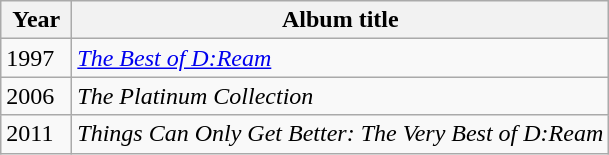<table class="wikitable">
<tr>
<th width="40">Year</th>
<th>Album title</th>
</tr>
<tr>
<td>1997</td>
<td><em><a href='#'>The Best of D:Ream</a></em></td>
</tr>
<tr>
<td>2006</td>
<td><em>The Platinum Collection</em></td>
</tr>
<tr>
<td>2011</td>
<td><em>Things Can Only Get Better: The Very Best of D:Ream</em></td>
</tr>
</table>
